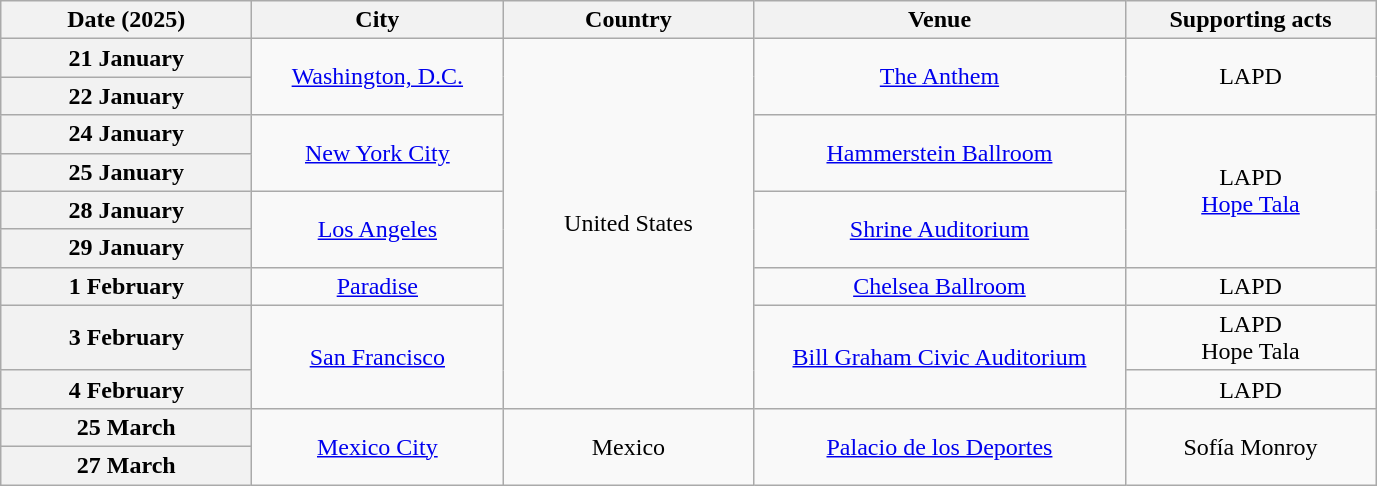<table class="wikitable plainrowheaders" style="text-align:center;">
<tr>
<th scope="col" style="width:10em;">Date (2025)</th>
<th scope="col" style="width:10em;">City</th>
<th scope="col" style="width:10em;">Country</th>
<th scope="col" style="width:15em;">Venue</th>
<th scope="col" style="width:10em;">Supporting acts</th>
</tr>
<tr>
<th scope="row" style="text-align:center;">21 January</th>
<td rowspan="2"><a href='#'>Washington, D.C.</a></td>
<td rowspan="9">United States</td>
<td rowspan="2"><a href='#'>The Anthem</a></td>
<td rowspan="2">LAPD</td>
</tr>
<tr>
<th scope="row" style="text-align:center;">22 January</th>
</tr>
<tr>
<th scope="row" style="text-align:center;">24 January</th>
<td rowspan="2"><a href='#'>New York City</a></td>
<td rowspan="2"><a href='#'>Hammerstein Ballroom</a></td>
<td rowspan="4">LAPD <br><a href='#'>Hope Tala</a></td>
</tr>
<tr>
<th scope="row" style="text-align:center;">25 January</th>
</tr>
<tr>
<th scope="row" style="text-align:center;">28 January</th>
<td rowspan="2"><a href='#'>Los Angeles</a></td>
<td rowspan="2"><a href='#'>Shrine Auditorium</a></td>
</tr>
<tr>
<th scope="row" style="text-align:center;">29 January</th>
</tr>
<tr>
<th scope="row" style="text-align:center;">1 February</th>
<td><a href='#'>Paradise</a></td>
<td><a href='#'>Chelsea Ballroom</a></td>
<td>LAPD</td>
</tr>
<tr>
<th scope="row" style="text-align:center;">3 February</th>
<td rowspan="2"><a href='#'>San Francisco</a></td>
<td rowspan="2"><a href='#'>Bill Graham Civic Auditorium</a></td>
<td>LAPD <br>Hope Tala</td>
</tr>
<tr>
<th scope="row" style="text-align:center;">4 February</th>
<td>LAPD</td>
</tr>
<tr>
<th scope="row" style="text-align:center;">25 March</th>
<td rowspan="2"><a href='#'>Mexico City</a></td>
<td rowspan="2">Mexico</td>
<td rowspan="2"><a href='#'>Palacio de los Deportes</a></td>
<td rowspan="2">Sofía Monroy</td>
</tr>
<tr>
<th scope="row" style="text-align:center;">27 March</th>
</tr>
</table>
